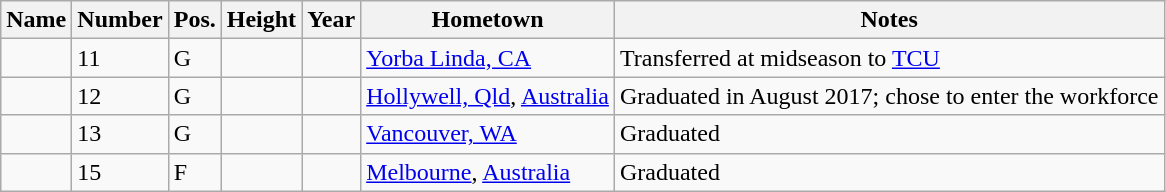<table class="wikitable sortable" border="1">
<tr>
<th>Name</th>
<th>Number</th>
<th>Pos.</th>
<th>Height</th>
<th>Year</th>
<th>Hometown</th>
<th class="unsortable">Notes</th>
</tr>
<tr>
<td></td>
<td>11</td>
<td>G</td>
<td></td>
<td></td>
<td><a href='#'>Yorba Linda, CA</a></td>
<td>Transferred at midseason to <a href='#'>TCU</a></td>
</tr>
<tr>
<td></td>
<td>12</td>
<td>G</td>
<td></td>
<td></td>
<td><a href='#'>Hollywell, Qld</a>, <a href='#'>Australia</a></td>
<td>Graduated in August 2017; chose to enter the workforce</td>
</tr>
<tr>
<td></td>
<td>13</td>
<td>G</td>
<td></td>
<td></td>
<td><a href='#'>Vancouver, WA</a></td>
<td>Graduated</td>
</tr>
<tr>
<td></td>
<td>15</td>
<td>F</td>
<td></td>
<td></td>
<td><a href='#'>Melbourne</a>, <a href='#'>Australia</a></td>
<td>Graduated</td>
</tr>
</table>
